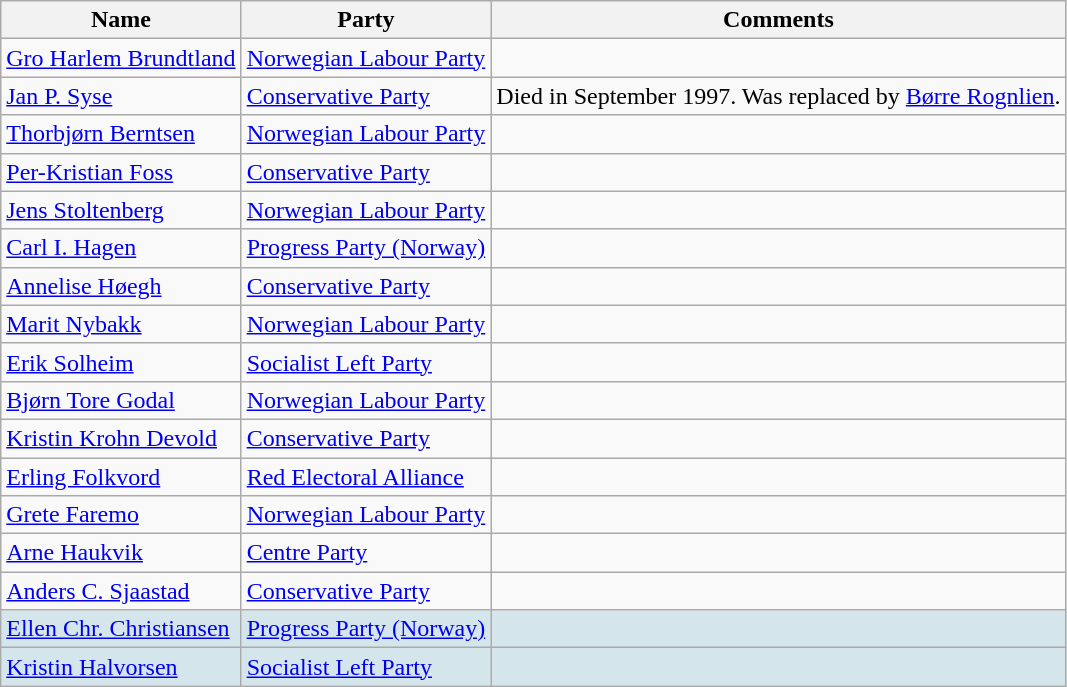<table class="wikitable">
<tr>
<th>Name</th>
<th>Party</th>
<th>Comments</th>
</tr>
<tr>
<td><a href='#'>Gro Harlem Brundtland</a></td>
<td><a href='#'>Norwegian Labour Party</a></td>
<td></td>
</tr>
<tr>
<td><a href='#'>Jan P. Syse</a></td>
<td><a href='#'>Conservative Party</a></td>
<td>Died in September 1997. Was replaced by <a href='#'>Børre Rognlien</a>.</td>
</tr>
<tr>
<td><a href='#'>Thorbjørn Berntsen</a></td>
<td><a href='#'>Norwegian Labour Party</a></td>
<td></td>
</tr>
<tr>
<td><a href='#'>Per-Kristian Foss</a></td>
<td><a href='#'>Conservative Party</a></td>
<td></td>
</tr>
<tr>
<td><a href='#'>Jens Stoltenberg</a></td>
<td><a href='#'>Norwegian Labour Party</a></td>
<td></td>
</tr>
<tr>
<td><a href='#'>Carl I. Hagen</a></td>
<td><a href='#'>Progress Party (Norway)</a></td>
<td></td>
</tr>
<tr>
<td><a href='#'>Annelise Høegh</a></td>
<td><a href='#'>Conservative Party</a></td>
<td></td>
</tr>
<tr>
<td><a href='#'>Marit Nybakk</a></td>
<td><a href='#'>Norwegian Labour Party</a></td>
<td></td>
</tr>
<tr>
<td><a href='#'>Erik Solheim</a></td>
<td><a href='#'>Socialist Left Party</a></td>
<td></td>
</tr>
<tr>
<td><a href='#'>Bjørn Tore Godal</a></td>
<td><a href='#'>Norwegian Labour Party</a></td>
<td></td>
</tr>
<tr>
<td><a href='#'>Kristin Krohn Devold</a></td>
<td><a href='#'>Conservative Party</a></td>
<td></td>
</tr>
<tr>
<td><a href='#'>Erling Folkvord</a></td>
<td><a href='#'>Red Electoral Alliance</a></td>
<td></td>
</tr>
<tr>
<td><a href='#'>Grete Faremo</a></td>
<td><a href='#'>Norwegian Labour Party</a></td>
<td></td>
</tr>
<tr>
<td><a href='#'>Arne Haukvik</a></td>
<td><a href='#'>Centre Party</a></td>
<td></td>
</tr>
<tr>
<td><a href='#'>Anders C. Sjaastad</a></td>
<td><a href='#'>Conservative Party</a></td>
<td></td>
</tr>
<tr style="background:#D5E5EC">
<td><a href='#'>Ellen Chr. Christiansen</a></td>
<td><a href='#'>Progress Party (Norway)</a></td>
<td></td>
</tr>
<tr style="background:#D5E5EC">
<td><a href='#'>Kristin Halvorsen</a></td>
<td><a href='#'>Socialist Left Party</a></td>
<td></td>
</tr>
</table>
